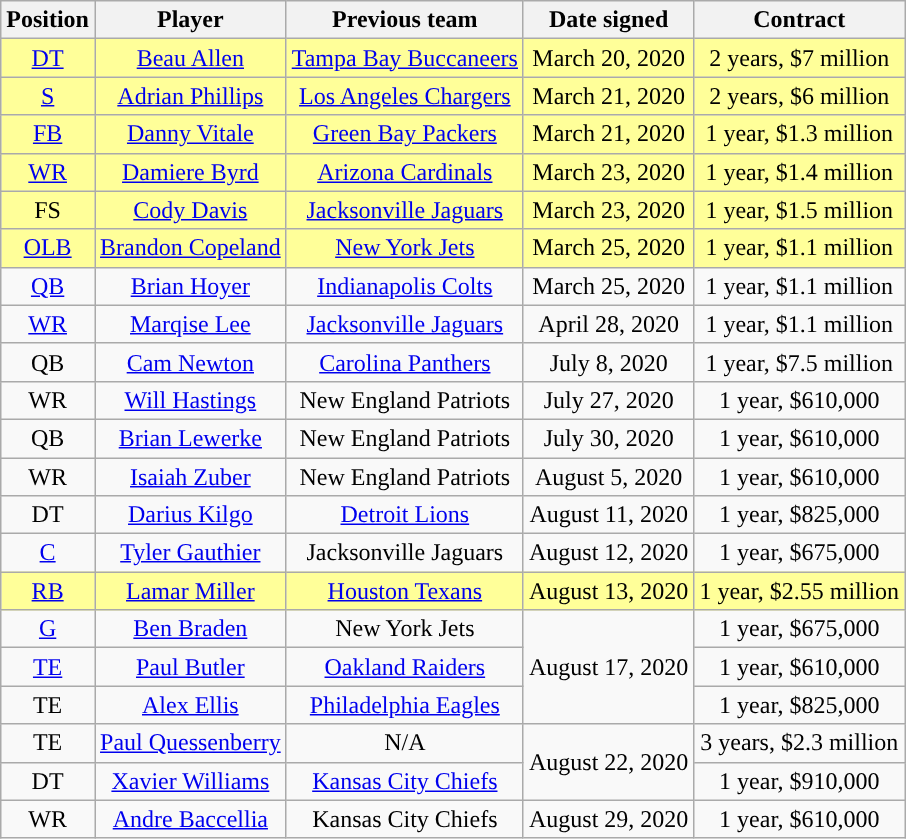<table class="wikitable" style="text-align:center">
<tr>
<th>Position</th>
<th>Player</th>
<th>Previous team</th>
<th>Date signed</th>
<th>Contract</th>
</tr>
<tr style="background:#ff9">
<td><a href='#'>DT</a></td>
<td><a href='#'>Beau Allen</a></td>
<td><a href='#'>Tampa Bay Buccaneers</a></td>
<td>March 20, 2020</td>
<td>2 years, $7 million</td>
</tr>
<tr style="background:#ff9">
<td><a href='#'>S</a></td>
<td><a href='#'>Adrian Phillips</a></td>
<td><a href='#'>Los Angeles Chargers</a></td>
<td>March 21, 2020</td>
<td>2 years, $6 million</td>
</tr>
<tr style="background:#ff9">
<td><a href='#'>FB</a></td>
<td><a href='#'>Danny Vitale</a></td>
<td><a href='#'>Green Bay Packers</a></td>
<td>March 21, 2020</td>
<td>1 year, $1.3 million</td>
</tr>
<tr style="background:#ff9">
<td><a href='#'>WR</a></td>
<td><a href='#'>Damiere Byrd</a></td>
<td><a href='#'>Arizona Cardinals</a></td>
<td>March 23, 2020</td>
<td>1 year, $1.4 million</td>
</tr>
<tr style="background:#ff9">
<td>FS</td>
<td><a href='#'>Cody Davis</a></td>
<td><a href='#'>Jacksonville Jaguars</a></td>
<td>March 23, 2020</td>
<td>1 year, $1.5 million</td>
</tr>
<tr style="background:#ff9">
<td><a href='#'>OLB</a></td>
<td><a href='#'>Brandon Copeland</a></td>
<td><a href='#'>New York Jets</a></td>
<td>March 25, 2020</td>
<td>1 year, $1.1 million</td>
</tr>
<tr>
<td><a href='#'>QB</a></td>
<td><a href='#'>Brian Hoyer</a></td>
<td><a href='#'>Indianapolis Colts</a></td>
<td>March 25, 2020</td>
<td>1 year, $1.1 million</td>
</tr>
<tr>
<td><a href='#'>WR</a></td>
<td><a href='#'>Marqise Lee</a></td>
<td><a href='#'>Jacksonville Jaguars</a></td>
<td>April 28, 2020</td>
<td>1 year, $1.1 million</td>
</tr>
<tr>
<td>QB</td>
<td><a href='#'>Cam Newton</a></td>
<td><a href='#'>Carolina Panthers</a></td>
<td>July 8, 2020</td>
<td>1 year, $7.5 million</td>
</tr>
<tr>
<td>WR</td>
<td><a href='#'>Will Hastings</a></td>
<td>New England Patriots</td>
<td>July 27, 2020</td>
<td>1 year, $610,000</td>
</tr>
<tr>
<td>QB</td>
<td><a href='#'>Brian Lewerke</a></td>
<td>New England Patriots</td>
<td>July 30, 2020</td>
<td>1 year, $610,000</td>
</tr>
<tr>
<td>WR</td>
<td><a href='#'>Isaiah Zuber</a></td>
<td>New England Patriots</td>
<td>August 5, 2020</td>
<td>1 year, $610,000</td>
</tr>
<tr>
<td>DT</td>
<td><a href='#'>Darius Kilgo</a></td>
<td><a href='#'>Detroit Lions</a></td>
<td>August 11, 2020</td>
<td>1 year, $825,000</td>
</tr>
<tr>
<td><a href='#'>C</a></td>
<td><a href='#'>Tyler Gauthier</a></td>
<td>Jacksonville Jaguars</td>
<td>August 12, 2020</td>
<td>1 year, $675,000</td>
</tr>
<tr style="background:#ff9">
<td><a href='#'>RB</a></td>
<td><a href='#'>Lamar Miller</a></td>
<td><a href='#'>Houston Texans</a></td>
<td>August 13, 2020</td>
<td>1 year, $2.55 million</td>
</tr>
<tr>
<td><a href='#'>G</a></td>
<td><a href='#'>Ben Braden</a></td>
<td>New York Jets</td>
<td rowspan="3">August 17, 2020</td>
<td>1 year, $675,000</td>
</tr>
<tr>
<td><a href='#'>TE</a></td>
<td><a href='#'>Paul Butler</a></td>
<td><a href='#'>Oakland Raiders</a></td>
<td>1 year, $610,000</td>
</tr>
<tr>
<td>TE</td>
<td><a href='#'>Alex Ellis</a></td>
<td><a href='#'>Philadelphia Eagles</a></td>
<td>1 year, $825,000</td>
</tr>
<tr>
<td>TE</td>
<td><a href='#'>Paul Quessenberry</a></td>
<td>N/A</td>
<td rowspan="2">August 22, 2020</td>
<td>3 years, $2.3 million</td>
</tr>
<tr>
<td>DT</td>
<td><a href='#'>Xavier Williams</a></td>
<td><a href='#'>Kansas City Chiefs</a></td>
<td>1 year, $910,000</td>
</tr>
<tr>
<td>WR</td>
<td><a href='#'>Andre Baccellia</a></td>
<td>Kansas City Chiefs</td>
<td>August 29, 2020</td>
<td>1 year, $610,000</td>
</tr>
</table>
